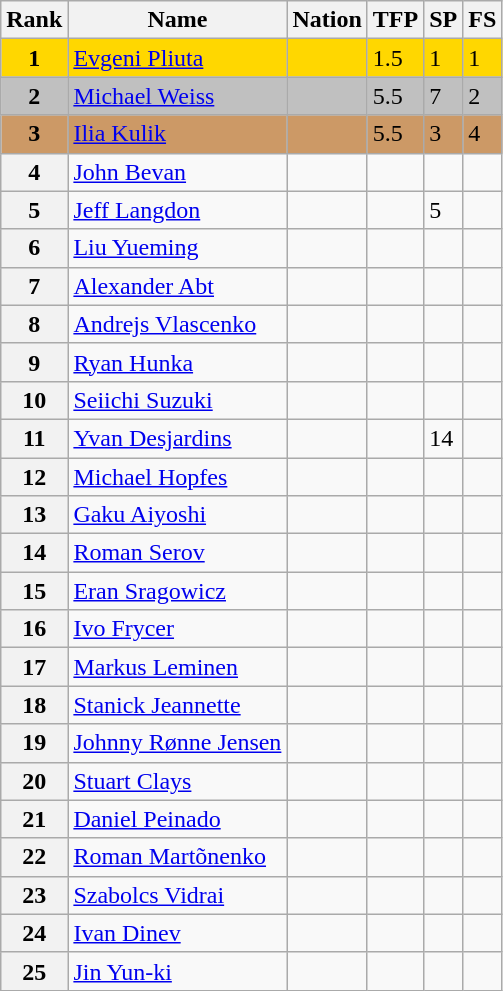<table class="wikitable sortable">
<tr>
<th>Rank</th>
<th>Name</th>
<th>Nation</th>
<th>TFP</th>
<th>SP</th>
<th>FS</th>
</tr>
<tr bgcolor=gold>
<td align=center><strong>1</strong></td>
<td><a href='#'>Evgeni Pliuta</a></td>
<td></td>
<td>1.5</td>
<td>1</td>
<td>1</td>
</tr>
<tr bgcolor=silver>
<td align=center><strong>2</strong></td>
<td><a href='#'>Michael Weiss</a></td>
<td></td>
<td>5.5</td>
<td>7</td>
<td>2</td>
</tr>
<tr bgcolor=cc9966>
<td align=center><strong>3</strong></td>
<td><a href='#'>Ilia Kulik</a></td>
<td></td>
<td>5.5</td>
<td>3</td>
<td>4</td>
</tr>
<tr>
<th>4</th>
<td><a href='#'>John Bevan</a></td>
<td></td>
<td></td>
<td></td>
<td></td>
</tr>
<tr>
<th>5</th>
<td><a href='#'>Jeff Langdon</a></td>
<td></td>
<td></td>
<td>5</td>
<td></td>
</tr>
<tr>
<th>6</th>
<td><a href='#'>Liu Yueming</a></td>
<td></td>
<td></td>
<td></td>
<td></td>
</tr>
<tr>
<th>7</th>
<td><a href='#'>Alexander Abt</a></td>
<td></td>
<td></td>
<td></td>
<td></td>
</tr>
<tr>
<th>8</th>
<td><a href='#'>Andrejs Vlascenko</a></td>
<td></td>
<td></td>
<td></td>
<td></td>
</tr>
<tr>
<th>9</th>
<td><a href='#'>Ryan Hunka</a></td>
<td></td>
<td></td>
<td></td>
<td></td>
</tr>
<tr>
<th>10</th>
<td><a href='#'>Seiichi Suzuki</a></td>
<td></td>
<td></td>
<td></td>
<td></td>
</tr>
<tr>
<th>11</th>
<td><a href='#'>Yvan Desjardins</a></td>
<td></td>
<td></td>
<td>14</td>
<td></td>
</tr>
<tr>
<th>12</th>
<td><a href='#'>Michael Hopfes</a></td>
<td></td>
<td></td>
<td></td>
<td></td>
</tr>
<tr>
<th>13</th>
<td><a href='#'>Gaku Aiyoshi</a></td>
<td></td>
<td></td>
<td></td>
<td></td>
</tr>
<tr>
<th>14</th>
<td><a href='#'>Roman Serov</a></td>
<td></td>
<td></td>
<td></td>
<td></td>
</tr>
<tr>
<th>15</th>
<td><a href='#'>Eran Sragowicz</a></td>
<td></td>
<td></td>
<td></td>
<td></td>
</tr>
<tr>
<th>16</th>
<td><a href='#'>Ivo Frycer</a></td>
<td></td>
<td></td>
<td></td>
<td></td>
</tr>
<tr>
<th>17</th>
<td><a href='#'>Markus Leminen</a></td>
<td></td>
<td></td>
<td></td>
<td></td>
</tr>
<tr>
<th>18</th>
<td><a href='#'>Stanick Jeannette</a></td>
<td></td>
<td></td>
<td></td>
<td></td>
</tr>
<tr>
<th>19</th>
<td><a href='#'>Johnny Rønne Jensen</a></td>
<td></td>
<td></td>
<td></td>
<td></td>
</tr>
<tr>
<th>20</th>
<td><a href='#'>Stuart Clays</a></td>
<td></td>
<td></td>
<td></td>
<td></td>
</tr>
<tr>
<th>21</th>
<td><a href='#'>Daniel Peinado</a></td>
<td></td>
<td></td>
<td></td>
<td></td>
</tr>
<tr>
<th>22</th>
<td><a href='#'>Roman Martõnenko</a></td>
<td></td>
<td></td>
<td></td>
<td></td>
</tr>
<tr>
<th>23</th>
<td><a href='#'>Szabolcs Vidrai</a></td>
<td></td>
<td></td>
<td></td>
<td></td>
</tr>
<tr>
<th>24</th>
<td><a href='#'>Ivan Dinev</a></td>
<td></td>
<td></td>
<td></td>
<td></td>
</tr>
<tr>
<th>25</th>
<td><a href='#'>Jin Yun-ki</a></td>
<td></td>
<td></td>
<td></td>
<td></td>
</tr>
</table>
